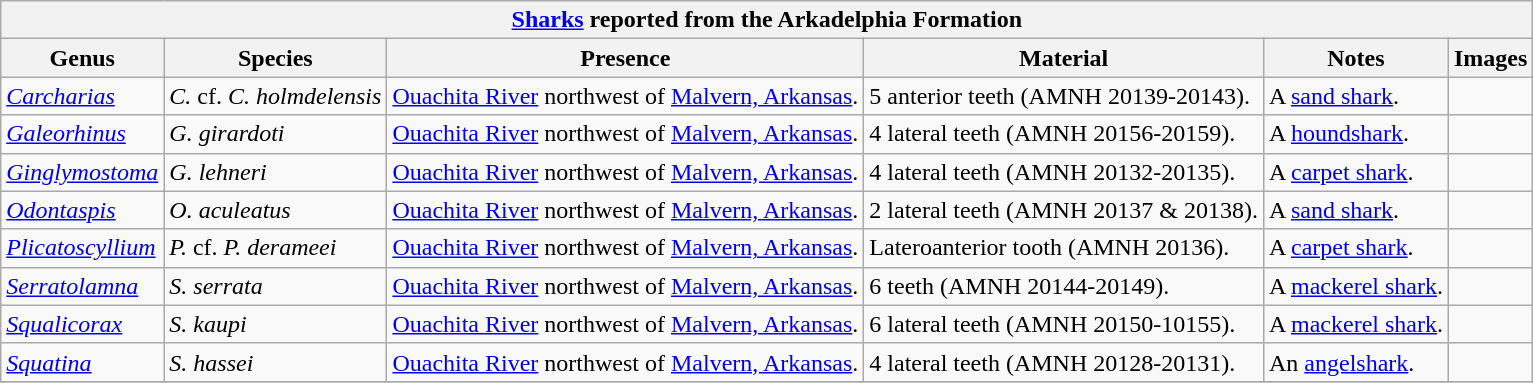<table class="wikitable" align="center">
<tr>
<th colspan="6" align="center"><strong><a href='#'>Sharks</a> reported from the Arkadelphia Formation</strong></th>
</tr>
<tr>
<th>Genus</th>
<th>Species</th>
<th>Presence</th>
<th><strong>Material</strong></th>
<th>Notes</th>
<th>Images</th>
</tr>
<tr>
<td><em><a href='#'>Carcharias</a></em></td>
<td><em>C.</em> cf. <em>C. holmdelensis</em></td>
<td><a href='#'>Ouachita River</a> northwest of <a href='#'>Malvern, Arkansas</a>.</td>
<td>5 anterior teeth (AMNH 20139-20143).</td>
<td>A <a href='#'>sand shark</a>.</td>
<td></td>
</tr>
<tr>
<td><em><a href='#'>Galeorhinus</a></em></td>
<td><em>G. girardoti</em></td>
<td><a href='#'>Ouachita River</a> northwest of <a href='#'>Malvern, Arkansas</a>.</td>
<td>4 lateral teeth (AMNH 20156-20159).</td>
<td>A <a href='#'>houndshark</a>.</td>
<td></td>
</tr>
<tr>
<td><em><a href='#'>Ginglymostoma</a></em></td>
<td><em>G. lehneri</em></td>
<td><a href='#'>Ouachita River</a> northwest of <a href='#'>Malvern, Arkansas</a>.</td>
<td>4 lateral teeth (AMNH 20132-20135).</td>
<td>A <a href='#'>carpet shark</a>.</td>
<td></td>
</tr>
<tr>
<td><em><a href='#'>Odontaspis</a></em></td>
<td><em>O. aculeatus</em></td>
<td><a href='#'>Ouachita River</a> northwest of <a href='#'>Malvern, Arkansas</a>.</td>
<td>2 lateral teeth (AMNH 20137 & 20138).</td>
<td>A <a href='#'>sand shark</a>.</td>
<td></td>
</tr>
<tr>
<td><em><a href='#'>Plicatoscyllium</a></em></td>
<td><em>P.</em> cf. <em>P. derameei</em></td>
<td><a href='#'>Ouachita River</a> northwest of <a href='#'>Malvern, Arkansas</a>.</td>
<td>Lateroanterior tooth (AMNH 20136).</td>
<td>A <a href='#'>carpet shark</a>.</td>
<td></td>
</tr>
<tr>
<td><em><a href='#'>Serratolamna</a></em></td>
<td><em>S. serrata</em></td>
<td><a href='#'>Ouachita River</a> northwest of <a href='#'>Malvern, Arkansas</a>.</td>
<td>6 teeth (AMNH 20144-20149).</td>
<td>A <a href='#'>mackerel shark</a>.</td>
<td></td>
</tr>
<tr>
<td><em><a href='#'>Squalicorax</a></em></td>
<td><em>S. kaupi</em></td>
<td><a href='#'>Ouachita River</a> northwest of <a href='#'>Malvern, Arkansas</a>.</td>
<td>6 lateral teeth (AMNH 20150-10155).</td>
<td>A <a href='#'>mackerel shark</a>.</td>
<td></td>
</tr>
<tr>
<td><em><a href='#'>Squatina</a></em></td>
<td><em>S. hassei</em></td>
<td><a href='#'>Ouachita River</a> northwest of <a href='#'>Malvern, Arkansas</a>.</td>
<td>4 lateral teeth (AMNH 20128-20131).</td>
<td>An <a href='#'>angelshark</a>.</td>
<td></td>
</tr>
<tr>
</tr>
</table>
